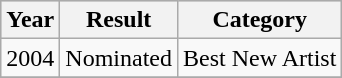<table class="wikitable"|width=100%>
<tr bgcolor="#CCCCCC">
<th align="left">Year</th>
<th align="left">Result</th>
<th align="center">Category</th>
</tr>
<tr>
<td align="left">2004</td>
<td align="center">Nominated</td>
<td align="left">Best New Artist</td>
</tr>
<tr>
</tr>
</table>
